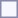<table style="border:1px solid #8888aa; background-color:#f7f8ff; padding:5px; font-size:95%; margin: 0px 12px 12px 0px;">
</table>
